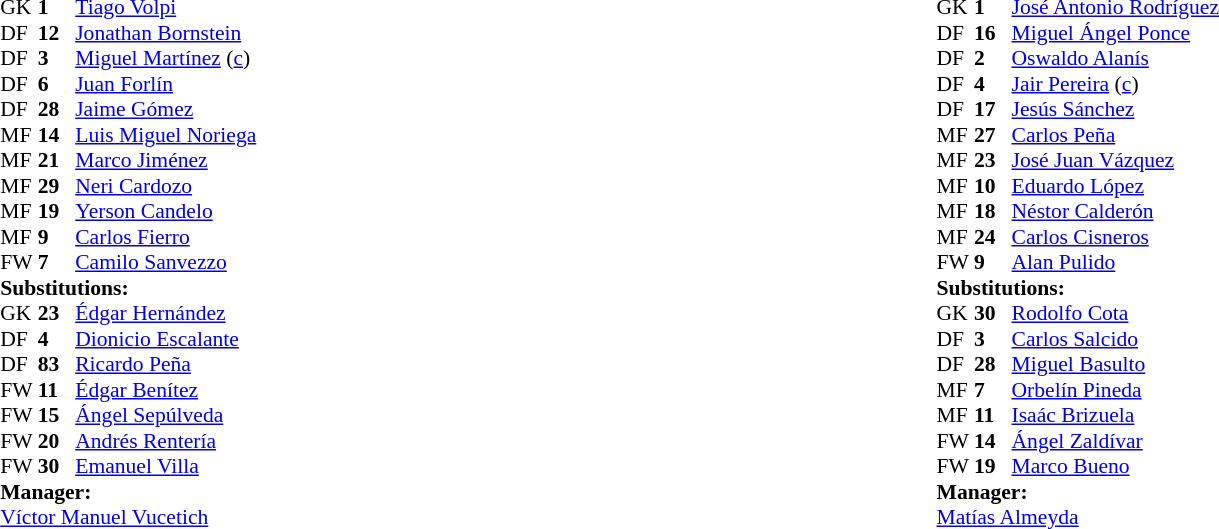<table width=100%>
<tr>
<td valign=top width=50%><br><table style="font-size:90%" cellspacing=0 cellpadding=0 align=center>
<tr>
<th width=25></th>
<th width=25></th>
</tr>
<tr>
<td>GK</td>
<td><strong>1</strong></td>
<td> <a href='#'>Tiago Volpi</a></td>
</tr>
<tr>
<td>DF</td>
<td><strong>12</strong></td>
<td> <a href='#'>Jonathan Bornstein</a></td>
</tr>
<tr>
<td>DF</td>
<td><strong>3</strong></td>
<td> <a href='#'>Miguel Martínez</a> (<a href='#'>c</a>)</td>
</tr>
<tr>
<td>DF</td>
<td><strong>6</strong></td>
<td> <a href='#'>Juan Forlín</a></td>
<td></td>
</tr>
<tr>
<td>DF</td>
<td><strong>28</strong></td>
<td> <a href='#'>Jaime Gómez</a></td>
</tr>
<tr>
<td>MF</td>
<td><strong>14</strong></td>
<td> <a href='#'>Luis Miguel Noriega</a></td>
</tr>
<tr>
<td>MF</td>
<td><strong>21</strong></td>
<td> <a href='#'>Marco Jiménez</a></td>
<td></td>
<td></td>
</tr>
<tr>
<td>MF</td>
<td><strong>29</strong></td>
<td> <a href='#'>Neri Cardozo</a></td>
</tr>
<tr>
<td>MF</td>
<td><strong>19</strong></td>
<td> <a href='#'>Yerson Candelo</a></td>
</tr>
<tr>
<td>MF</td>
<td><strong>9</strong></td>
<td> <a href='#'>Carlos Fierro</a></td>
<td></td>
<td></td>
</tr>
<tr>
<td>FW</td>
<td><strong>7</strong></td>
<td> <a href='#'>Camilo Sanvezzo</a></td>
<td></td>
<td></td>
</tr>
<tr>
<td colspan=3><strong>Substitutions:</strong></td>
</tr>
<tr>
<td>GK</td>
<td><strong>23</strong></td>
<td> <a href='#'>Édgar Hernández</a></td>
</tr>
<tr>
<td>DF</td>
<td><strong>4</strong></td>
<td> <a href='#'>Dionicio Escalante</a></td>
</tr>
<tr>
<td>DF</td>
<td><strong>83</strong></td>
<td> <a href='#'>Ricardo Peña</a></td>
</tr>
<tr>
<td>FW</td>
<td><strong>11</strong></td>
<td> <a href='#'>Édgar Benítez</a></td>
<td></td>
<td></td>
</tr>
<tr>
<td>FW</td>
<td><strong>15</strong></td>
<td> <a href='#'>Ángel Sepúlveda</a></td>
<td></td>
<td></td>
</tr>
<tr>
<td>FW</td>
<td><strong>20</strong></td>
<td> <a href='#'>Andrés Rentería</a></td>
<td></td>
<td></td>
</tr>
<tr>
<td>FW</td>
<td><strong>30</strong></td>
<td> <a href='#'>Emanuel Villa</a></td>
</tr>
<tr>
<td colspan=3><strong>Manager:</strong></td>
</tr>
<tr>
<td colspan=4> <a href='#'>Víctor Manuel Vucetich</a></td>
</tr>
</table>
</td>
<td valign=top></td>
<td valign=top width=50%><br><table style="font-size:90%" cellspacing=0 cellpadding=0 align=center>
<tr>
<th width=25></th>
<th width=25></th>
</tr>
<tr>
<td>GK</td>
<td><strong>1</strong></td>
<td> <a href='#'>José Antonio Rodríguez</a></td>
</tr>
<tr>
<td>DF</td>
<td><strong>16</strong></td>
<td> <a href='#'>Miguel Ángel Ponce</a></td>
<td></td>
</tr>
<tr>
<td>DF</td>
<td><strong>2</strong></td>
<td> <a href='#'>Oswaldo Alanís</a></td>
</tr>
<tr>
<td>DF</td>
<td><strong>4</strong></td>
<td> <a href='#'>Jair Pereira</a> (<a href='#'>c</a>)</td>
<td></td>
</tr>
<tr>
<td>DF</td>
<td><strong>17</strong></td>
<td> <a href='#'>Jesús Sánchez</a></td>
<td></td>
<td></td>
</tr>
<tr>
<td>MF</td>
<td><strong>27</strong></td>
<td> <a href='#'>Carlos Peña</a></td>
</tr>
<tr>
<td>MF</td>
<td><strong>23</strong></td>
<td> <a href='#'>José Juan Vázquez</a></td>
</tr>
<tr>
<td>MF</td>
<td><strong>10</strong></td>
<td> <a href='#'>Eduardo López</a></td>
<td></td>
<td></td>
</tr>
<tr>
<td>MF</td>
<td><strong>18</strong></td>
<td> <a href='#'>Néstor Calderón</a></td>
<td></td>
<td></td>
</tr>
<tr>
<td>MF</td>
<td><strong>24</strong></td>
<td> <a href='#'>Carlos Cisneros</a></td>
</tr>
<tr>
<td>FW</td>
<td><strong>9</strong></td>
<td> <a href='#'>Alan Pulido</a></td>
</tr>
<tr>
<td colspan=3><strong>Substitutions:</strong></td>
</tr>
<tr>
<td>GK</td>
<td><strong>30</strong></td>
<td> <a href='#'>Rodolfo Cota</a></td>
</tr>
<tr>
<td>DF</td>
<td><strong>3</strong></td>
<td> <a href='#'>Carlos Salcido</a></td>
</tr>
<tr>
<td>DF</td>
<td><strong>28</strong></td>
<td> <a href='#'>Miguel Basulto</a></td>
</tr>
<tr>
<td>MF</td>
<td><strong>7</strong></td>
<td> <a href='#'>Orbelín Pineda</a></td>
</tr>
<tr>
<td>MF</td>
<td><strong>11</strong></td>
<td> <a href='#'>Isaác Brizuela</a></td>
<td></td>
<td></td>
</tr>
<tr>
<td>FW</td>
<td><strong>14</strong></td>
<td> <a href='#'>Ángel Zaldívar</a></td>
<td></td>
<td></td>
</tr>
<tr>
<td>FW</td>
<td><strong>19</strong></td>
<td> <a href='#'>Marco Bueno</a></td>
<td></td>
<td></td>
</tr>
<tr>
<td colspan=3><strong>Manager:</strong></td>
</tr>
<tr>
<td colspan=4> <a href='#'>Matías Almeyda</a></td>
</tr>
</table>
</td>
</tr>
</table>
